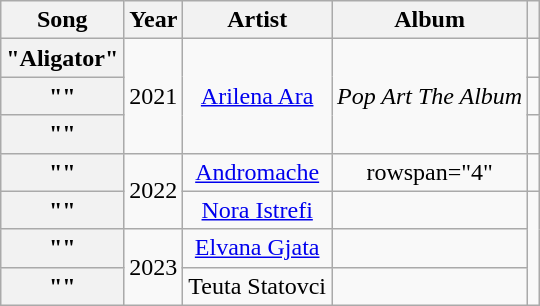<table class="wikitable plainrowheaders" style="text-align:center;">
<tr>
<th scope="col">Song</th>
<th scope="col">Year</th>
<th scope="col">Artist</th>
<th scope="col">Album</th>
<th scope="col"></th>
</tr>
<tr>
<th scope="row">"Aligator"</th>
<td rowspan="3">2021</td>
<td rowspan="3"><a href='#'>Arilena Ara</a></td>
<td rowspan="3"><em>Pop Art The Album</em></td>
<td></td>
</tr>
<tr>
<th scope="row">""</th>
<td></td>
</tr>
<tr>
<th scope="row">""</th>
<td></td>
</tr>
<tr>
<th scope="row">""</th>
<td rowspan="2">2022</td>
<td><a href='#'>Andromache</a></td>
<td>rowspan="4" </td>
<td></td>
</tr>
<tr>
<th scope="row">""</th>
<td><a href='#'>Nora Istrefi</a></td>
<td></td>
</tr>
<tr>
<th scope="row">""</th>
<td rowspan="2">2023</td>
<td><a href='#'>Elvana Gjata</a></td>
<td></td>
</tr>
<tr>
<th scope="row">""</th>
<td>Teuta Statovci</td>
<td></td>
</tr>
</table>
